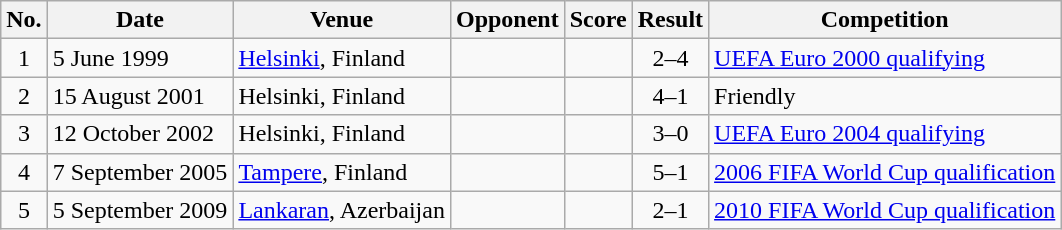<table class="wikitable sortable">
<tr>
<th scope="col">No.</th>
<th scope="col">Date</th>
<th scope="col">Venue</th>
<th scope="col">Opponent</th>
<th scope="col">Score</th>
<th scope="col">Result</th>
<th scope="col">Competition</th>
</tr>
<tr>
<td align="center">1</td>
<td>5 June 1999</td>
<td><a href='#'>Helsinki</a>, Finland</td>
<td></td>
<td></td>
<td align="center">2–4</td>
<td><a href='#'>UEFA Euro 2000 qualifying</a></td>
</tr>
<tr>
<td align="center">2</td>
<td>15 August 2001</td>
<td>Helsinki, Finland</td>
<td></td>
<td></td>
<td align="center">4–1</td>
<td>Friendly</td>
</tr>
<tr>
<td align="center">3</td>
<td>12 October 2002</td>
<td>Helsinki, Finland</td>
<td></td>
<td></td>
<td align="center">3–0</td>
<td><a href='#'>UEFA Euro 2004 qualifying</a></td>
</tr>
<tr>
<td align="center">4</td>
<td>7 September 2005</td>
<td><a href='#'>Tampere</a>, Finland</td>
<td></td>
<td></td>
<td align="center">5–1</td>
<td><a href='#'>2006 FIFA World Cup qualification</a></td>
</tr>
<tr>
<td align="center">5</td>
<td>5 September 2009</td>
<td><a href='#'>Lankaran</a>, Azerbaijan</td>
<td></td>
<td></td>
<td align="center">2–1</td>
<td><a href='#'>2010 FIFA World Cup qualification</a></td>
</tr>
</table>
